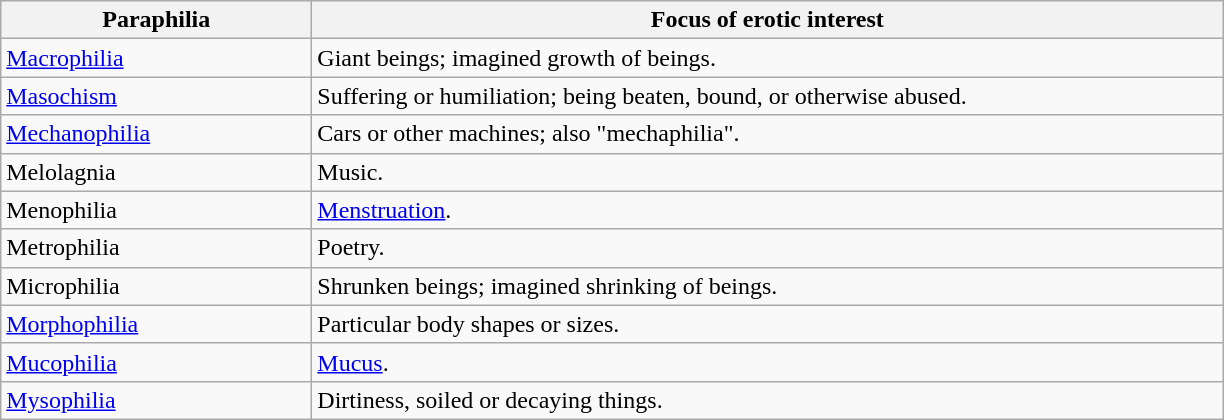<table class="wikitable sortable" border="1">
<tr>
<th width="200px">Paraphilia</th>
<th width="600px">Focus of erotic interest</th>
</tr>
<tr>
<td><a href='#'>Macrophilia</a></td>
<td>Giant beings; imagined growth of beings.</td>
</tr>
<tr>
<td><a href='#'>Masochism</a></td>
<td>Suffering or humiliation; being beaten, bound, or otherwise abused.</td>
</tr>
<tr>
<td><a href='#'>Mechanophilia</a></td>
<td>Cars or other machines; also "mechaphilia".</td>
</tr>
<tr>
<td>Melolagnia</td>
<td>Music.</td>
</tr>
<tr>
<td>Menophilia</td>
<td><a href='#'>Menstruation</a>.</td>
</tr>
<tr>
<td>Metrophilia</td>
<td>Poetry.</td>
</tr>
<tr>
<td>Microphilia</td>
<td>Shrunken beings; imagined shrinking of beings.</td>
</tr>
<tr>
<td><a href='#'>Morphophilia</a></td>
<td>Particular body shapes or sizes.</td>
</tr>
<tr>
<td><a href='#'>Mucophilia</a></td>
<td><a href='#'>Mucus</a>.</td>
</tr>
<tr>
<td><a href='#'>Mysophilia</a></td>
<td>Dirtiness, soiled or decaying things.</td>
</tr>
</table>
